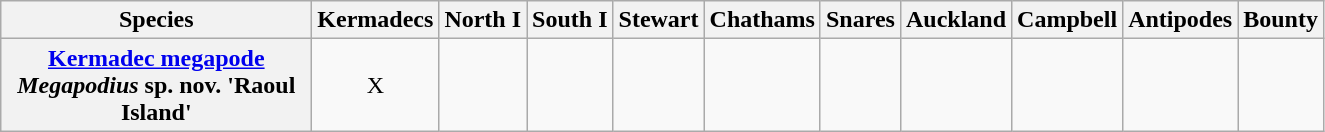<table class="wikitable" style="text-align:center">
<tr>
<th width="200">Species</th>
<th>Kermadecs</th>
<th>North I</th>
<th>South I</th>
<th>Stewart</th>
<th>Chathams</th>
<th>Snares</th>
<th>Auckland</th>
<th>Campbell</th>
<th>Antipodes</th>
<th>Bounty</th>
</tr>
<tr>
<th><a href='#'>Kermadec megapode</a><br><em>Megapodius</em> sp. nov. 'Raoul Island'</th>
<td>X</td>
<td></td>
<td></td>
<td></td>
<td></td>
<td></td>
<td></td>
<td></td>
<td></td>
<td></td>
</tr>
</table>
